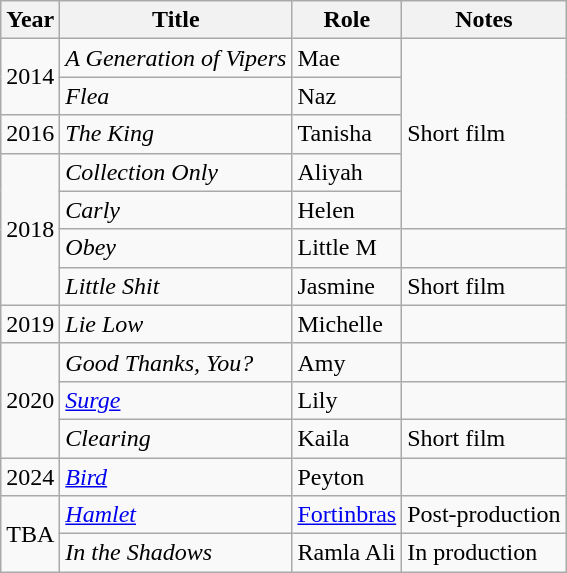<table class="wikitable unsortable">
<tr>
<th>Year</th>
<th>Title</th>
<th>Role</th>
<th>Notes</th>
</tr>
<tr>
<td rowspan="2">2014</td>
<td><em>A Generation of Vipers</em></td>
<td>Mae</td>
<td rowspan="5">Short film</td>
</tr>
<tr>
<td><em>Flea</em></td>
<td>Naz</td>
</tr>
<tr>
<td>2016</td>
<td><em>The King</em></td>
<td>Tanisha</td>
</tr>
<tr>
<td rowspan="4">2018</td>
<td><em>Collection Only</em></td>
<td>Aliyah</td>
</tr>
<tr>
<td><em>Carly</em></td>
<td>Helen</td>
</tr>
<tr>
<td><em>Obey</em></td>
<td>Little M</td>
<td></td>
</tr>
<tr>
<td><em>Little Shit</em></td>
<td>Jasmine</td>
<td>Short film</td>
</tr>
<tr>
<td>2019</td>
<td><em>Lie Low</em></td>
<td>Michelle</td>
<td></td>
</tr>
<tr>
<td rowspan="3">2020</td>
<td><em>Good Thanks, You?</em></td>
<td>Amy</td>
<td></td>
</tr>
<tr>
<td><em><a href='#'>Surge</a></em></td>
<td>Lily</td>
<td></td>
</tr>
<tr>
<td><em>Clearing</em></td>
<td>Kaila</td>
<td>Short film</td>
</tr>
<tr>
<td>2024</td>
<td><em><a href='#'>Bird</a></em></td>
<td>Peyton</td>
<td></td>
</tr>
<tr>
<td rowspan="2">TBA</td>
<td><em><a href='#'>Hamlet</a></em></td>
<td><a href='#'>Fortinbras</a></td>
<td>Post-production</td>
</tr>
<tr>
<td><em>In the Shadows</em></td>
<td>Ramla Ali</td>
<td>In production</td>
</tr>
</table>
